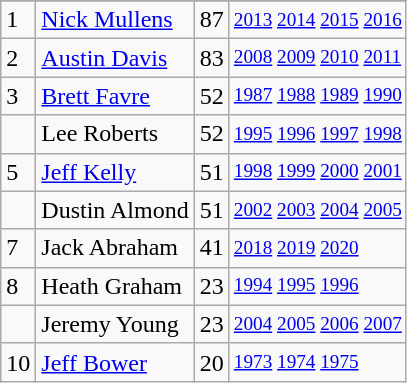<table class="wikitable">
<tr>
</tr>
<tr>
<td>1</td>
<td><a href='#'>Nick Mullens</a></td>
<td>87</td>
<td style="font-size:80%;"><a href='#'>2013</a> <a href='#'>2014</a> <a href='#'>2015</a> <a href='#'>2016</a></td>
</tr>
<tr>
<td>2</td>
<td><a href='#'>Austin Davis</a></td>
<td>83</td>
<td style="font-size:80%;"><a href='#'>2008</a> <a href='#'>2009</a> <a href='#'>2010</a> <a href='#'>2011</a></td>
</tr>
<tr>
<td>3</td>
<td><a href='#'>Brett Favre</a></td>
<td>52</td>
<td style="font-size:80%;"><a href='#'>1987</a> <a href='#'>1988</a> <a href='#'>1989</a> <a href='#'>1990</a></td>
</tr>
<tr>
<td></td>
<td>Lee Roberts</td>
<td>52</td>
<td style="font-size:80%;"><a href='#'>1995</a> <a href='#'>1996</a> <a href='#'>1997</a> <a href='#'>1998</a></td>
</tr>
<tr>
<td>5</td>
<td><a href='#'>Jeff Kelly</a></td>
<td>51</td>
<td style="font-size:80%;"><a href='#'>1998</a> <a href='#'>1999</a> <a href='#'>2000</a> <a href='#'>2001</a></td>
</tr>
<tr>
<td></td>
<td>Dustin Almond</td>
<td>51</td>
<td style="font-size:80%;"><a href='#'>2002</a> <a href='#'>2003</a> <a href='#'>2004</a> <a href='#'>2005</a></td>
</tr>
<tr>
<td>7</td>
<td>Jack Abraham</td>
<td>41</td>
<td style="font-size:80%;"><a href='#'>2018</a> <a href='#'>2019</a> <a href='#'>2020</a></td>
</tr>
<tr>
<td>8</td>
<td>Heath Graham</td>
<td>23</td>
<td style="font-size:80%;"><a href='#'>1994</a> <a href='#'>1995</a> <a href='#'>1996</a></td>
</tr>
<tr>
<td></td>
<td>Jeremy Young</td>
<td>23</td>
<td style="font-size:80%;"><a href='#'>2004</a> <a href='#'>2005</a> <a href='#'>2006</a> <a href='#'>2007</a></td>
</tr>
<tr>
<td>10</td>
<td><a href='#'>Jeff Bower</a></td>
<td>20</td>
<td style="font-size:80%;"><a href='#'>1973</a> <a href='#'>1974</a> <a href='#'>1975</a></td>
</tr>
</table>
